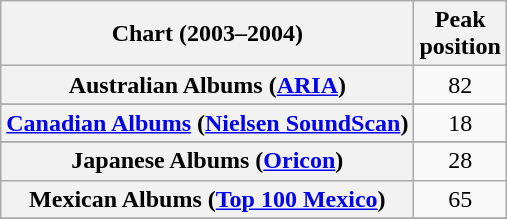<table class="wikitable sortable plainrowheaders" style="text-align:center">
<tr>
<th scope="col">Chart (2003–2004)</th>
<th scope="col">Peak<br>position</th>
</tr>
<tr>
<th scope="row">Australian Albums (<a href='#'>ARIA</a>)</th>
<td>82</td>
</tr>
<tr>
</tr>
<tr>
</tr>
<tr>
<th scope="row"><a href='#'>Canadian Albums</a> (<a href='#'>Nielsen SoundScan</a>)</th>
<td>18</td>
</tr>
<tr>
</tr>
<tr>
</tr>
<tr>
</tr>
<tr>
</tr>
<tr>
<th scope="row">Japanese Albums (<a href='#'>Oricon</a>)</th>
<td>28</td>
</tr>
<tr>
<th scope="row">Mexican Albums (<a href='#'>Top 100 Mexico</a>)</th>
<td>65</td>
</tr>
<tr>
</tr>
<tr>
</tr>
<tr>
</tr>
<tr>
</tr>
<tr>
</tr>
</table>
